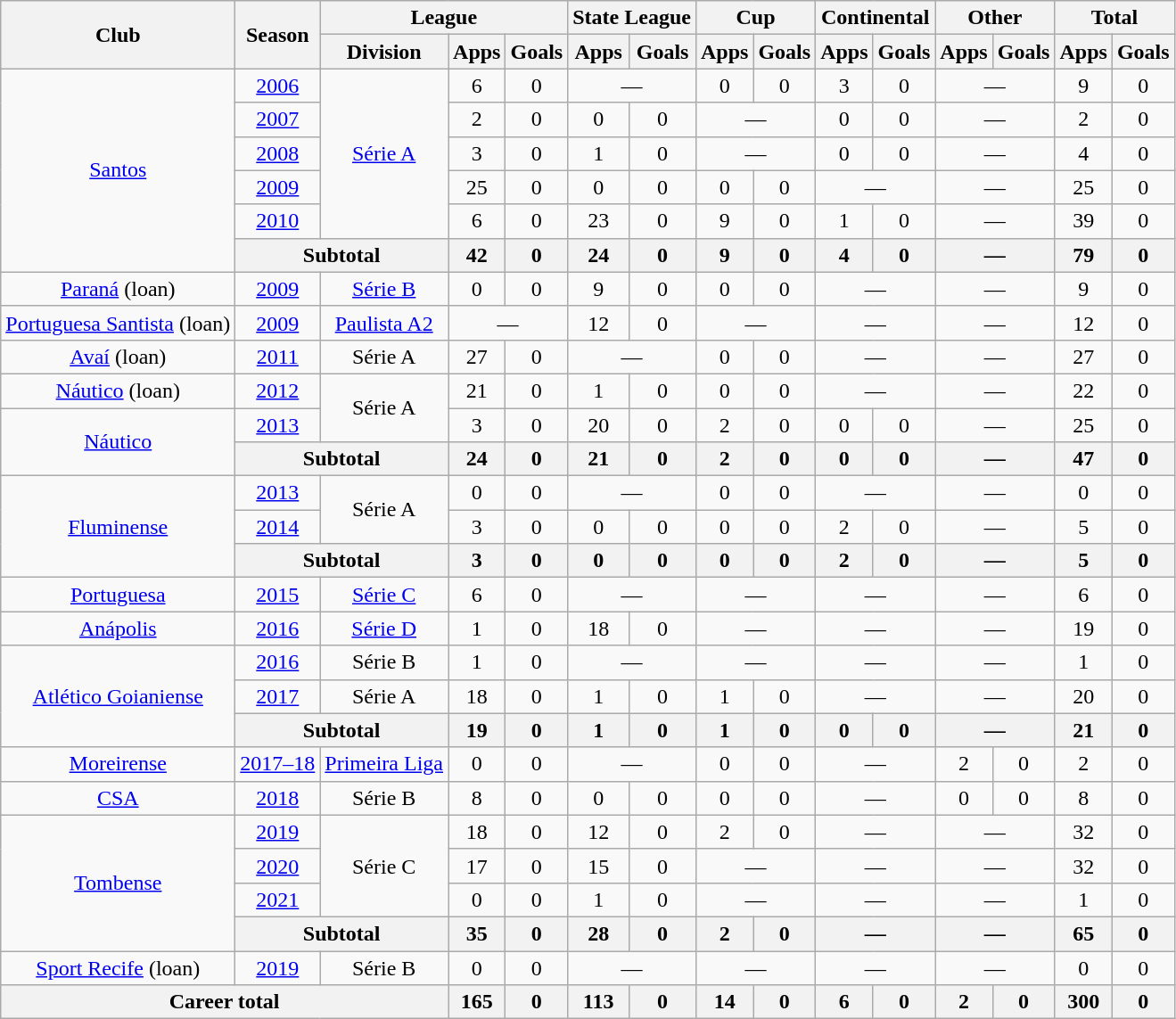<table class="wikitable" style="text-align: center;">
<tr>
<th rowspan=2>Club</th>
<th rowspan=2>Season</th>
<th colspan=3>League</th>
<th colspan=2>State League</th>
<th colspan=2>Cup</th>
<th colspan=2>Continental</th>
<th colspan=2>Other</th>
<th colspan=2>Total</th>
</tr>
<tr>
<th>Division</th>
<th>Apps</th>
<th>Goals</th>
<th>Apps</th>
<th>Goals</th>
<th>Apps</th>
<th>Goals</th>
<th>Apps</th>
<th>Goals</th>
<th>Apps</th>
<th>Goals</th>
<th>Apps</th>
<th>Goals</th>
</tr>
<tr>
<td rowspan=6 valign="center"><a href='#'>Santos</a></td>
<td><a href='#'>2006</a></td>
<td rowspan="5"><a href='#'>Série A</a></td>
<td>6</td>
<td>0</td>
<td colspan=2>—</td>
<td>0</td>
<td>0</td>
<td>3</td>
<td>0</td>
<td colspan=2>—</td>
<td>9</td>
<td>0</td>
</tr>
<tr>
<td><a href='#'>2007</a></td>
<td>2</td>
<td>0</td>
<td>0</td>
<td>0</td>
<td colspan=2>—</td>
<td>0</td>
<td>0</td>
<td colspan=2>—</td>
<td>2</td>
<td>0</td>
</tr>
<tr>
<td><a href='#'>2008</a></td>
<td>3</td>
<td>0</td>
<td>1</td>
<td>0</td>
<td colspan=2>—</td>
<td>0</td>
<td>0</td>
<td colspan=2>—</td>
<td>4</td>
<td>0</td>
</tr>
<tr>
<td><a href='#'>2009</a></td>
<td>25</td>
<td>0</td>
<td>0</td>
<td>0</td>
<td>0</td>
<td>0</td>
<td colspan=2>—</td>
<td colspan=2>—</td>
<td>25</td>
<td>0</td>
</tr>
<tr>
<td><a href='#'>2010</a></td>
<td>6</td>
<td>0</td>
<td>23</td>
<td>0</td>
<td>9</td>
<td>0</td>
<td>1</td>
<td>0</td>
<td colspan=2>—</td>
<td>39</td>
<td>0</td>
</tr>
<tr>
<th colspan=2>Subtotal</th>
<th>42</th>
<th>0</th>
<th>24</th>
<th>0</th>
<th>9</th>
<th>0</th>
<th>4</th>
<th>0</th>
<th colspan=2>—</th>
<th>79</th>
<th>0</th>
</tr>
<tr>
<td valign="center"><a href='#'>Paraná</a> (loan)</td>
<td><a href='#'>2009</a></td>
<td><a href='#'>Série B</a></td>
<td>0</td>
<td>0</td>
<td>9</td>
<td>0</td>
<td>0</td>
<td>0</td>
<td colspan=2>—</td>
<td colspan=2>—</td>
<td>9</td>
<td>0</td>
</tr>
<tr>
<td valign="center"><a href='#'>Portuguesa Santista</a> (loan)</td>
<td><a href='#'>2009</a></td>
<td><a href='#'>Paulista A2</a></td>
<td colspan=2>—</td>
<td>12</td>
<td>0</td>
<td colspan=2>—</td>
<td colspan=2>—</td>
<td colspan=2>—</td>
<td>12</td>
<td>0</td>
</tr>
<tr>
<td valign="center"><a href='#'>Avaí</a> (loan)</td>
<td><a href='#'>2011</a></td>
<td>Série A</td>
<td>27</td>
<td>0</td>
<td colspan=2>—</td>
<td>0</td>
<td>0</td>
<td colspan=2>—</td>
<td colspan=2>—</td>
<td>27</td>
<td>0</td>
</tr>
<tr>
<td valign="center"><a href='#'>Náutico</a> (loan)</td>
<td><a href='#'>2012</a></td>
<td rowspan="2">Série A</td>
<td>21</td>
<td>0</td>
<td>1</td>
<td>0</td>
<td>0</td>
<td>0</td>
<td colspan=2>—</td>
<td colspan=2>—</td>
<td>22</td>
<td>0</td>
</tr>
<tr>
<td rowspan=2 valign="center"><a href='#'>Náutico</a></td>
<td><a href='#'>2013</a></td>
<td>3</td>
<td>0</td>
<td>20</td>
<td>0</td>
<td>2</td>
<td>0</td>
<td>0</td>
<td>0</td>
<td colspan=2>—</td>
<td>25</td>
<td>0</td>
</tr>
<tr>
<th colspan=2>Subtotal</th>
<th>24</th>
<th>0</th>
<th>21</th>
<th>0</th>
<th>2</th>
<th>0</th>
<th>0</th>
<th>0</th>
<th colspan=2>—</th>
<th>47</th>
<th>0</th>
</tr>
<tr>
<td rowspan=3 valign="center"><a href='#'>Fluminense</a></td>
<td><a href='#'>2013</a></td>
<td rowspan=2>Série A</td>
<td>0</td>
<td>0</td>
<td colspan=2>—</td>
<td>0</td>
<td>0</td>
<td colspan=2>—</td>
<td colspan=2>—</td>
<td>0</td>
<td>0</td>
</tr>
<tr>
<td><a href='#'>2014</a></td>
<td>3</td>
<td>0</td>
<td>0</td>
<td>0</td>
<td>0</td>
<td>0</td>
<td>2</td>
<td>0</td>
<td colspan=2>—</td>
<td>5</td>
<td>0</td>
</tr>
<tr>
<th colspan=2>Subtotal</th>
<th>3</th>
<th>0</th>
<th>0</th>
<th>0</th>
<th>0</th>
<th>0</th>
<th>2</th>
<th>0</th>
<th colspan=2>—</th>
<th>5</th>
<th>0</th>
</tr>
<tr>
<td valign="center"><a href='#'>Portuguesa</a></td>
<td><a href='#'>2015</a></td>
<td><a href='#'>Série C</a></td>
<td>6</td>
<td>0</td>
<td colspan=2>—</td>
<td colspan=2>—</td>
<td colspan=2>—</td>
<td colspan=2>—</td>
<td>6</td>
<td>0</td>
</tr>
<tr>
<td valign="center"><a href='#'>Anápolis</a></td>
<td><a href='#'>2016</a></td>
<td><a href='#'>Série D</a></td>
<td>1</td>
<td>0</td>
<td>18</td>
<td>0</td>
<td colspan=2>—</td>
<td colspan=2>—</td>
<td colspan=2>—</td>
<td>19</td>
<td>0</td>
</tr>
<tr>
<td rowspan=3 valign="center"><a href='#'>Atlético Goianiense</a></td>
<td><a href='#'>2016</a></td>
<td>Série B</td>
<td>1</td>
<td>0</td>
<td colspan=2>—</td>
<td colspan=2>—</td>
<td colspan=2>—</td>
<td colspan=2>—</td>
<td>1</td>
<td>0</td>
</tr>
<tr>
<td><a href='#'>2017</a></td>
<td>Série A</td>
<td>18</td>
<td>0</td>
<td>1</td>
<td>0</td>
<td>1</td>
<td>0</td>
<td colspan=2>—</td>
<td colspan=2>—</td>
<td>20</td>
<td>0</td>
</tr>
<tr>
<th colspan=2>Subtotal</th>
<th>19</th>
<th>0</th>
<th>1</th>
<th>0</th>
<th>1</th>
<th>0</th>
<th>0</th>
<th>0</th>
<th colspan=2>—</th>
<th>21</th>
<th>0</th>
</tr>
<tr>
<td valign="center"><a href='#'>Moreirense</a></td>
<td><a href='#'>2017–18</a></td>
<td><a href='#'>Primeira Liga</a></td>
<td>0</td>
<td>0</td>
<td colspan=2>—</td>
<td>0</td>
<td>0</td>
<td colspan=2>—</td>
<td>2</td>
<td>0</td>
<td>2</td>
<td>0</td>
</tr>
<tr>
<td valign="center"><a href='#'>CSA</a></td>
<td><a href='#'>2018</a></td>
<td>Série B</td>
<td>8</td>
<td>0</td>
<td>0</td>
<td>0</td>
<td>0</td>
<td>0</td>
<td colspan=2>—</td>
<td>0</td>
<td>0</td>
<td>8</td>
<td>0</td>
</tr>
<tr>
<td rowspan="4" valign="center"><a href='#'>Tombense</a></td>
<td><a href='#'>2019</a></td>
<td rowspan="3">Série C</td>
<td>18</td>
<td>0</td>
<td>12</td>
<td>0</td>
<td>2</td>
<td>0</td>
<td colspan=2>—</td>
<td colspan=2>—</td>
<td>32</td>
<td>0</td>
</tr>
<tr>
<td><a href='#'>2020</a></td>
<td>17</td>
<td>0</td>
<td>15</td>
<td>0</td>
<td colspan=2>—</td>
<td colspan=2>—</td>
<td colspan=2>—</td>
<td>32</td>
<td>0</td>
</tr>
<tr>
<td><a href='#'>2021</a></td>
<td>0</td>
<td>0</td>
<td>1</td>
<td>0</td>
<td colspan=2>—</td>
<td colspan=2>—</td>
<td colspan=2>—</td>
<td>1</td>
<td>0</td>
</tr>
<tr>
<th colspan=2>Subtotal</th>
<th>35</th>
<th>0</th>
<th>28</th>
<th>0</th>
<th>2</th>
<th>0</th>
<th colspan=2>—</th>
<th colspan=2>—</th>
<th>65</th>
<th>0</th>
</tr>
<tr>
<td valign="center"><a href='#'>Sport Recife</a> (loan)</td>
<td><a href='#'>2019</a></td>
<td>Série B</td>
<td>0</td>
<td>0</td>
<td colspan=2>—</td>
<td colspan=2>—</td>
<td colspan=2>—</td>
<td colspan=2>—</td>
<td>0</td>
<td>0</td>
</tr>
<tr>
<th colspan=3>Career total</th>
<th>165</th>
<th>0</th>
<th>113</th>
<th>0</th>
<th>14</th>
<th>0</th>
<th>6</th>
<th>0</th>
<th>2</th>
<th>0</th>
<th>300</th>
<th>0</th>
</tr>
</table>
